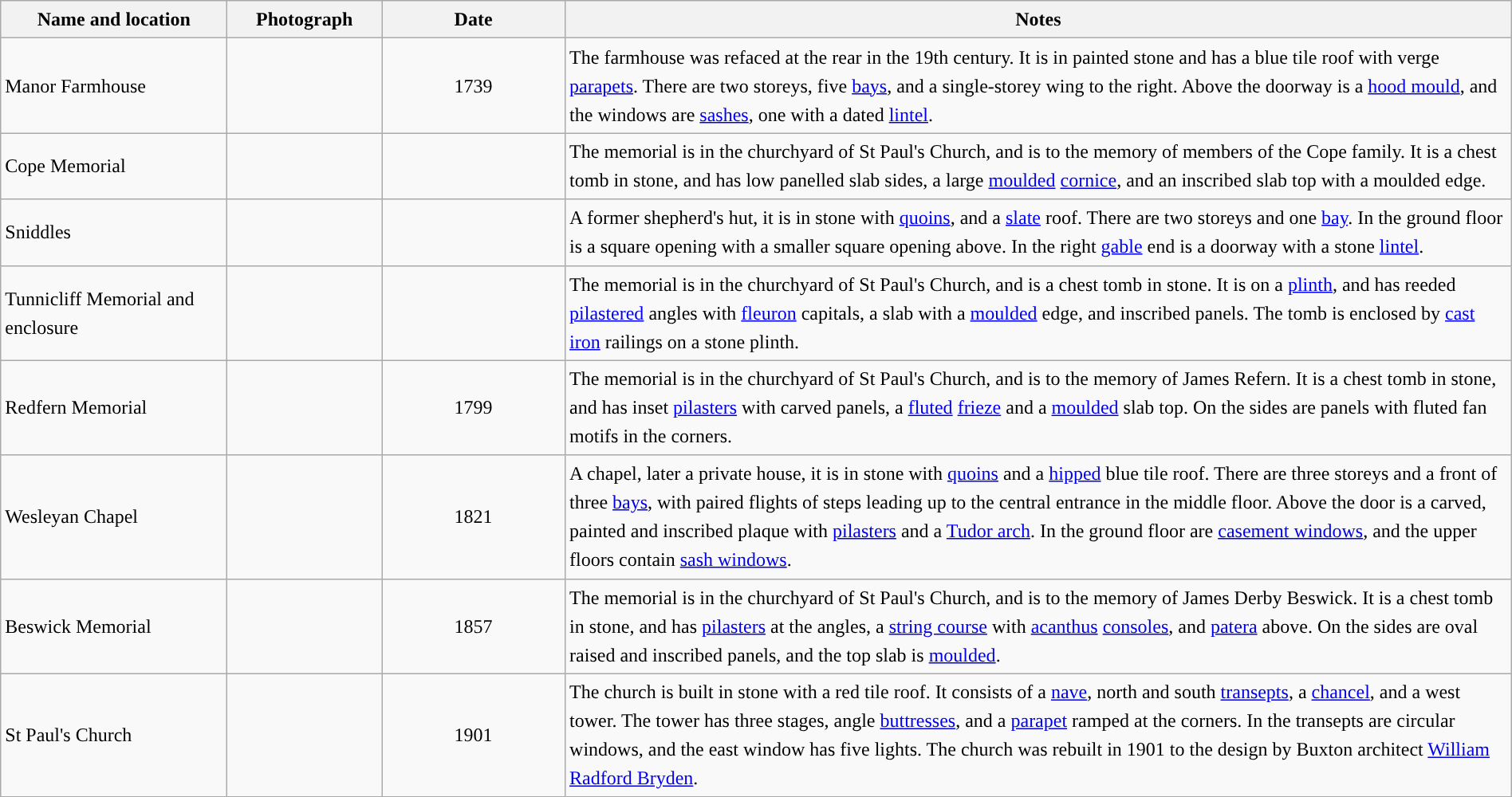<table class="wikitable sortable plainrowheaders" style="width:100%;border:0px;text-align:left;line-height:150%;">
<tr>
<th scope="col"  style="width:150px">Name and location</th>
<th scope="col"  style="width:100px" class="unsortable">Photograph</th>
<th scope="col"  style="width:120px">Date</th>
<th scope="col"  style="width:650px" class="unsortable">Notes</th>
</tr>
<tr>
<td>Manor Farmhouse<br><small></small></td>
<td></td>
<td align="center">1739</td>
<td>The farmhouse was refaced at the rear in the 19th century.  It is in painted stone and has a blue tile roof with verge <a href='#'>parapets</a>.  There are two storeys, five <a href='#'>bays</a>, and a single-storey wing to the right.  Above the doorway is a <a href='#'>hood mould</a>, and the windows are <a href='#'>sashes</a>, one with a dated <a href='#'>lintel</a>.</td>
</tr>
<tr>
<td>Cope Memorial<br><small></small></td>
<td></td>
<td align="center"></td>
<td>The memorial is in the churchyard of St Paul's Church, and is to the memory of members of the Cope family.  It is a chest tomb in stone, and has low panelled slab sides, a large <a href='#'>moulded</a> <a href='#'>cornice</a>, and an inscribed slab top with a moulded edge.</td>
</tr>
<tr>
<td>Sniddles<br><small></small></td>
<td></td>
<td align="center"></td>
<td>A former shepherd's hut, it is in stone with <a href='#'>quoins</a>, and a <a href='#'>slate</a> roof.  There are two storeys and one <a href='#'>bay</a>.  In the ground floor is a square opening with a smaller square opening above.  In the right <a href='#'>gable</a> end is a doorway with a stone <a href='#'>lintel</a>.</td>
</tr>
<tr>
<td>Tunnicliff Memorial and enclosure<br><small></small></td>
<td></td>
<td align="center"></td>
<td>The memorial is in the churchyard of St Paul's Church, and is a chest tomb in stone.  It is on a <a href='#'>plinth</a>, and has reeded <a href='#'>pilastered</a> angles with <a href='#'>fleuron</a> capitals, a slab with a <a href='#'>moulded</a> edge, and inscribed panels.  The tomb is enclosed by <a href='#'>cast iron</a> railings on a stone plinth.</td>
</tr>
<tr>
<td>Redfern Memorial<br><small></small></td>
<td></td>
<td align="center">1799</td>
<td>The memorial is in the churchyard of St Paul's Church, and is to the memory of James Refern.  It is a chest tomb in stone, and has inset <a href='#'>pilasters</a> with carved panels, a <a href='#'>fluted</a> <a href='#'>frieze</a> and a <a href='#'>moulded</a> slab top.  On the sides are panels with fluted fan motifs in the corners.</td>
</tr>
<tr>
<td>Wesleyan Chapel<br><small></small></td>
<td></td>
<td align="center">1821</td>
<td>A chapel, later a private house, it is in stone with <a href='#'>quoins</a> and a <a href='#'>hipped</a> blue tile roof.  There are three storeys and a front of three <a href='#'>bays</a>, with paired flights of steps leading up to the central entrance in the middle floor.  Above the door is a carved, painted and inscribed plaque with <a href='#'>pilasters</a> and a <a href='#'>Tudor arch</a>.  In the ground floor are <a href='#'>casement windows</a>, and the upper floors contain <a href='#'>sash windows</a>.</td>
</tr>
<tr>
<td>Beswick Memorial<br><small></small></td>
<td></td>
<td align="center">1857</td>
<td>The memorial is in the churchyard of St Paul's Church, and is to the memory of James Derby Beswick.  It is a chest tomb in stone, and has <a href='#'>pilasters</a> at the angles, a <a href='#'>string course</a> with <a href='#'>acanthus</a> <a href='#'>consoles</a>, and <a href='#'>patera</a> above.  On the sides are oval raised and inscribed panels, and the top slab is <a href='#'>moulded</a>.</td>
</tr>
<tr>
<td>St Paul's Church<br><small></small></td>
<td></td>
<td align="center">1901</td>
<td>The church is built in stone with a red tile roof.  It consists of a <a href='#'>nave</a>, north and south <a href='#'>transepts</a>, a <a href='#'>chancel</a>, and a west tower.  The tower has three stages, angle <a href='#'>buttresses</a>, and a <a href='#'>parapet</a> ramped at the corners.  In the transepts are circular windows, and the east window has five lights.  The church was rebuilt in 1901 to the design by Buxton architect <a href='#'>William Radford Bryden</a>.</td>
</tr>
<tr>
</tr>
</table>
